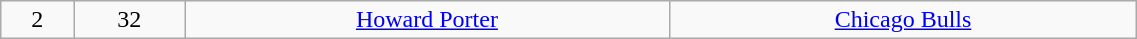<table class="wikitable" style="width:60%;">
<tr style="text-align:center;" bgcolor="">
<td>2</td>
<td>32</td>
<td><a href='#'>Howard Porter</a></td>
<td><a href='#'>Chicago Bulls</a></td>
</tr>
</table>
